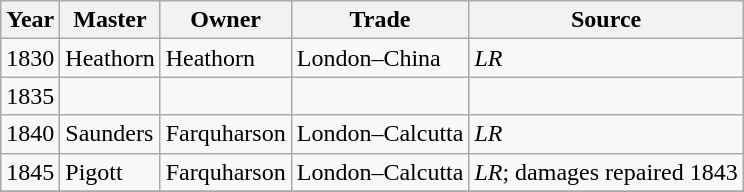<table class=" wikitable">
<tr>
<th>Year</th>
<th>Master</th>
<th>Owner</th>
<th>Trade</th>
<th>Source</th>
</tr>
<tr>
<td>1830</td>
<td>Heathorn</td>
<td>Heathorn</td>
<td>London–China</td>
<td><em>LR</em></td>
</tr>
<tr>
<td>1835</td>
<td></td>
<td></td>
<td></td>
<td></td>
</tr>
<tr>
<td>1840</td>
<td>Saunders</td>
<td>Farquharson</td>
<td>London–Calcutta</td>
<td><em>LR</em></td>
</tr>
<tr>
<td>1845</td>
<td>Pigott</td>
<td>Farquharson</td>
<td>London–Calcutta</td>
<td><em>LR</em>; damages repaired 1843</td>
</tr>
<tr>
</tr>
</table>
